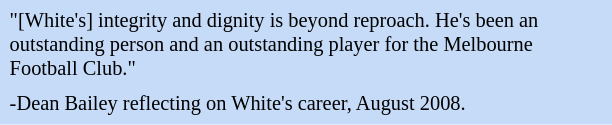<table class="toccolours" style="float: right; margin-left: 1.5em; margin-right: 1em; font-size: 85%; background:#c6dbf7; color:black; width:30em; max-width: 40%;" cellspacing="5">
<tr>
<td style="text-align: left;">"[White's] integrity and dignity is beyond reproach. He's been an outstanding person and an outstanding player for the Melbourne Football Club."</td>
</tr>
<tr>
<td style="text-align: left;">-Dean Bailey reflecting on White's career, August 2008.</td>
</tr>
</table>
